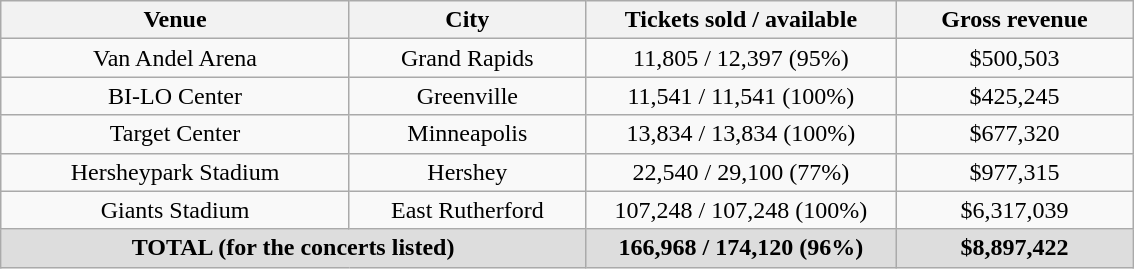<table class="wikitable" style="text-align:center;">
<tr>
<th style="width:225px;">Venue</th>
<th style="width:150px;">City</th>
<th style="width:200px;">Tickets sold / available</th>
<th style="width:150px;">Gross revenue</th>
</tr>
<tr>
<td>Van Andel Arena</td>
<td>Grand Rapids</td>
<td>11,805 / 12,397 (95%)</td>
<td>$500,503</td>
</tr>
<tr>
<td>BI-LO Center</td>
<td>Greenville</td>
<td>11,541 / 11,541 (100%)</td>
<td>$425,245</td>
</tr>
<tr>
<td>Target Center</td>
<td>Minneapolis</td>
<td>13,834 / 13,834 (100%)</td>
<td>$677,320</td>
</tr>
<tr>
<td>Hersheypark Stadium</td>
<td>Hershey</td>
<td>22,540 / 29,100 (77%)</td>
<td>$977,315</td>
</tr>
<tr>
<td>Giants Stadium</td>
<td>East Rutherford</td>
<td>107,248 / 107,248 (100%)</td>
<td>$6,317,039</td>
</tr>
<tr style="background:#ddd;">
<td colspan="2"><strong>TOTAL (for the concerts listed)</strong></td>
<td><strong>166,968 / 174,120 (96%)</strong></td>
<td><strong>$8,897,422</strong></td>
</tr>
</table>
